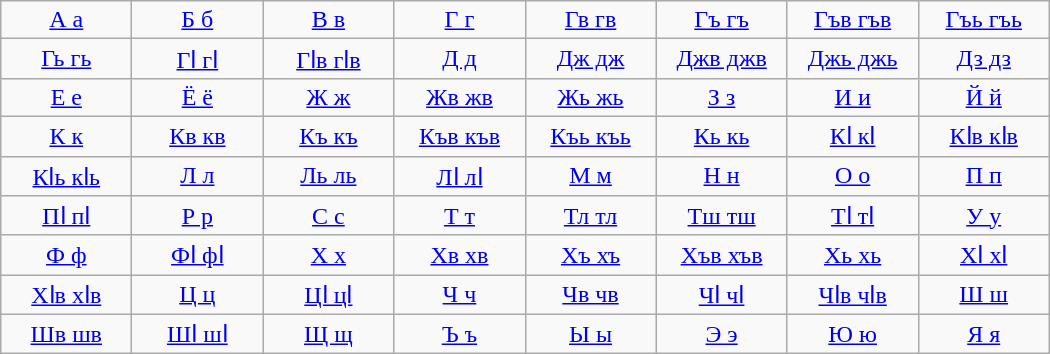<table class="wikitable" style="text-align:center;">
<tr>
<td style="width:5em;"><a href='#'>А а</a> <br> </td>
<td style="width:5em;"><a href='#'>Б б</a> <br> </td>
<td style="width:5em;"><a href='#'>В в</a> <br> </td>
<td style="width:5em;"><a href='#'>Г г</a> <br> </td>
<td style="width:5em;"><a href='#'>Гв гв</a> <br> </td>
<td style="width:5em;"><a href='#'>Гъ гъ</a> <br> </td>
<td style="width:5em;"><a href='#'>Гъв гъв</a> <br> </td>
<td style="width:5em;"><a href='#'>Гъь гъь</a> <br> </td>
</tr>
<tr>
<td><a href='#'>Гь гь</a> <br> </td>
<td><a href='#'>Гӏ гӏ</a> <br> </td>
<td><a href='#'>Гӏв гӏв</a> <br> </td>
<td><a href='#'>Д д</a> <br> </td>
<td><a href='#'>Дж дж</a> <br> </td>
<td><a href='#'>Джв джв</a> <br> </td>
<td><a href='#'>Джь джь</a> <br> </td>
<td><a href='#'>Дз дз</a> <br> </td>
</tr>
<tr>
<td><a href='#'>Е е</a> <br> </td>
<td><a href='#'>Ё ё</a> <br> </td>
<td><a href='#'>Ж ж</a> <br> </td>
<td><a href='#'>Жв жв</a> <br> </td>
<td><a href='#'>Жь жь</a> <br> </td>
<td><a href='#'>З з</a> <br> </td>
<td><a href='#'>И и</a><br></td>
<td><a href='#'>Й й</a> <br> </td>
</tr>
<tr>
<td><a href='#'>К к</a><br></td>
<td><a href='#'>Кв кв</a> <br> </td>
<td><a href='#'>Къ къ</a> <br> </td>
<td><a href='#'>Къв къв</a> <br> </td>
<td><a href='#'>Къь къь</a> <br> </td>
<td><a href='#'>Кь кь</a> <br> </td>
<td><a href='#'>Кӏ кӏ</a> <br> </td>
<td><a href='#'>Кӏв кӏв</a> <br> </td>
</tr>
<tr>
<td><a href='#'>Кӏь кӏь</a> <br> </td>
<td><a href='#'>Л л</a> <br> </td>
<td><a href='#'>Ль ль</a> <br> </td>
<td><a href='#'>Лӏ лӏ</a> <br> </td>
<td><a href='#'>М м</a> <br> </td>
<td><a href='#'>Н н</a> <br> </td>
<td><a href='#'>О о</a> <br> </td>
<td><a href='#'>П п</a> <br> </td>
</tr>
<tr>
<td><a href='#'>Пӏ пӏ</a> <br> </td>
<td><a href='#'>Р р</a> <br> </td>
<td><a href='#'>С с</a> <br> </td>
<td><a href='#'>Т т</a> <br> </td>
<td><a href='#'>Тл тл</a> <br> </td>
<td><a href='#'>Тш тш</a> <br> </td>
<td><a href='#'>Тӏ тӏ</a> <br> </td>
<td><a href='#'>У у</a><br></td>
</tr>
<tr>
<td><a href='#'>Ф ф</a> <br> </td>
<td><a href='#'>Фӏ фӏ</a> <br> </td>
<td><a href='#'>Х х</a> <br> </td>
<td><a href='#'>Хв хв</a> <br> </td>
<td><a href='#'>Хъ хъ</a> <br> </td>
<td><a href='#'>Хъв хъв</a> <br> </td>
<td><a href='#'>Хь хь</a> <br> </td>
<td><a href='#'>Хӏ хӏ</a> <br> </td>
</tr>
<tr>
<td><a href='#'>Хӏв хӏв</a> <br> </td>
<td><a href='#'>Ц ц</a> <br> </td>
<td><a href='#'>Цӏ цӏ</a> <br> </td>
<td><a href='#'>Ч ч</a> <br> </td>
<td><a href='#'>Чв чв</a> <br> </td>
<td><a href='#'>Чӏ чӏ</a> <br> </td>
<td><a href='#'>Чӏв чӏв</a> <br> </td>
<td><a href='#'>Ш ш</a> <br> </td>
</tr>
<tr>
<td><a href='#'>Шв шв</a> <br> </td>
<td><a href='#'>Шӏ шӏ</a> <br> </td>
<td><a href='#'>Щ щ</a> <br> </td>
<td><a href='#'>Ъ ъ</a> <br> </td>
<td><a href='#'>Ы ы</a> <br> </td>
<td><a href='#'>Э э</a> <br> </td>
<td><a href='#'>Ю ю</a> <br> </td>
<td><a href='#'>Я я</a> <br> </td>
</tr>
</table>
